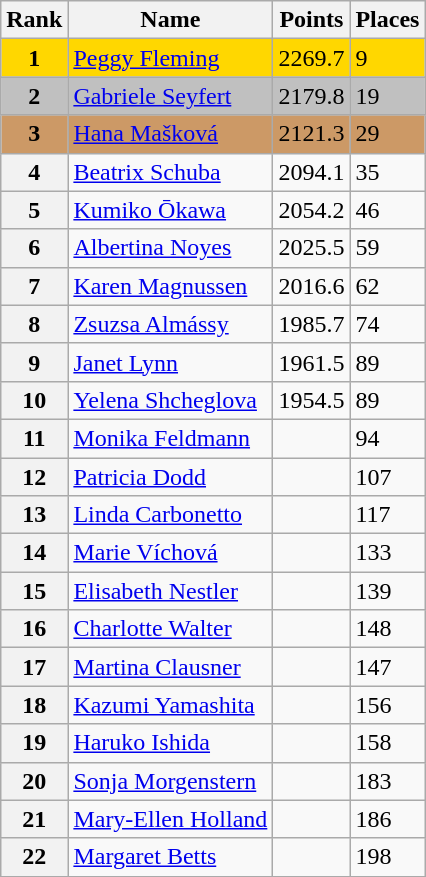<table class="wikitable">
<tr>
<th>Rank</th>
<th>Name</th>
<th>Points</th>
<th>Places</th>
</tr>
<tr bgcolor=gold>
<td align=center><strong>1</strong></td>
<td> <a href='#'>Peggy Fleming</a></td>
<td>2269.7</td>
<td>9</td>
</tr>
<tr bgcolor=silver>
<td align=center><strong>2</strong></td>
<td> <a href='#'>Gabriele Seyfert</a></td>
<td>2179.8</td>
<td>19</td>
</tr>
<tr bgcolor=cc9966>
<td align=center><strong>3</strong></td>
<td> <a href='#'>Hana Mašková</a></td>
<td>2121.3</td>
<td>29</td>
</tr>
<tr>
<th>4</th>
<td> <a href='#'>Beatrix Schuba</a></td>
<td>2094.1</td>
<td>35</td>
</tr>
<tr>
<th>5</th>
<td> <a href='#'>Kumiko Ōkawa</a></td>
<td>2054.2</td>
<td>46</td>
</tr>
<tr>
<th>6</th>
<td> <a href='#'>Albertina Noyes</a></td>
<td>2025.5</td>
<td>59</td>
</tr>
<tr>
<th>7</th>
<td> <a href='#'>Karen Magnussen</a></td>
<td>2016.6</td>
<td>62</td>
</tr>
<tr>
<th>8</th>
<td> <a href='#'>Zsuzsa Almássy</a></td>
<td>1985.7</td>
<td>74</td>
</tr>
<tr>
<th>9</th>
<td> <a href='#'>Janet Lynn</a></td>
<td>1961.5</td>
<td>89</td>
</tr>
<tr>
<th>10</th>
<td> <a href='#'>Yelena Shcheglova</a></td>
<td>1954.5</td>
<td>89</td>
</tr>
<tr>
<th>11</th>
<td> <a href='#'>Monika Feldmann</a></td>
<td></td>
<td>94</td>
</tr>
<tr>
<th>12</th>
<td> <a href='#'>Patricia Dodd</a></td>
<td></td>
<td>107</td>
</tr>
<tr>
<th>13</th>
<td> <a href='#'>Linda Carbonetto</a></td>
<td></td>
<td>117</td>
</tr>
<tr>
<th>14</th>
<td> <a href='#'>Marie Víchová</a></td>
<td></td>
<td>133</td>
</tr>
<tr>
<th>15</th>
<td> <a href='#'>Elisabeth Nestler</a></td>
<td></td>
<td>139</td>
</tr>
<tr>
<th>16</th>
<td> <a href='#'>Charlotte Walter</a></td>
<td></td>
<td>148</td>
</tr>
<tr>
<th>17</th>
<td> <a href='#'>Martina Clausner</a></td>
<td></td>
<td>147</td>
</tr>
<tr>
<th>18</th>
<td> <a href='#'>Kazumi Yamashita</a></td>
<td></td>
<td>156</td>
</tr>
<tr>
<th>19</th>
<td> <a href='#'>Haruko Ishida</a></td>
<td></td>
<td>158</td>
</tr>
<tr>
<th>20</th>
<td> <a href='#'>Sonja Morgenstern</a></td>
<td></td>
<td>183</td>
</tr>
<tr>
<th>21</th>
<td> <a href='#'>Mary-Ellen Holland</a></td>
<td></td>
<td>186</td>
</tr>
<tr>
<th>22</th>
<td> <a href='#'>Margaret Betts</a></td>
<td></td>
<td>198</td>
</tr>
</table>
